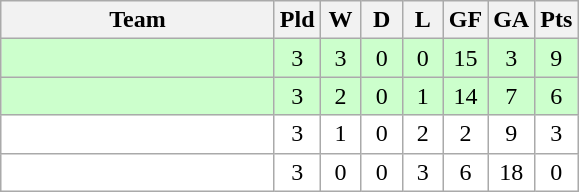<table class="wikitable" style="text-align: center;">
<tr>
<th width="175">Team</th>
<th width="20">Pld</th>
<th width="20">W</th>
<th width="20">D</th>
<th width="20">L</th>
<th width="20">GF</th>
<th width="20">GA</th>
<th width="20">Pts</th>
</tr>
<tr bgcolor="#ccffcc">
<td style="text-align:left;"></td>
<td>3</td>
<td>3</td>
<td>0</td>
<td>0</td>
<td>15</td>
<td>3</td>
<td>9</td>
</tr>
<tr align=center style="background:#ccffcc;">
<td style="text-align:left;"></td>
<td>3</td>
<td>2</td>
<td>0</td>
<td>1</td>
<td>14</td>
<td>7</td>
<td>6</td>
</tr>
<tr align=center style="background:#ffffff;">
<td style="text-align:left;"></td>
<td>3</td>
<td>1</td>
<td>0</td>
<td>2</td>
<td>2</td>
<td>9</td>
<td>3</td>
</tr>
<tr align=center style="background:#ffffff;">
<td style="text-align:left;"></td>
<td>3</td>
<td>0</td>
<td>0</td>
<td>3</td>
<td>6</td>
<td>18</td>
<td>0</td>
</tr>
</table>
